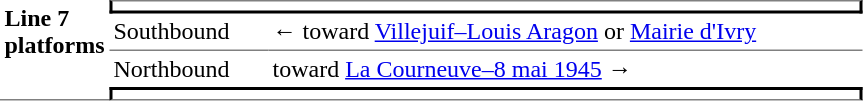<table border=0 cellspacing=0 cellpadding=3>
<tr>
<td style="border-bottom:solid 1px gray;" width=50 rowspan=10 valign=top><strong>Line 7 platforms</strong></td>
<td style="border-top:solid 1px gray;border-right:solid 2px black;border-left:solid 2px black;border-bottom:solid 2px black;text-align:center;" colspan=2></td>
</tr>
<tr>
<td style="border-bottom:solid 1px gray;" width=100>Southbound</td>
<td style="border-bottom:solid 1px gray;" width=390>←   toward <a href='#'>Villejuif–Louis Aragon</a> or <a href='#'>Mairie d'Ivry</a> </td>
</tr>
<tr>
<td>Northbound</td>
<td>   toward <a href='#'>La Courneuve–8 mai 1945</a>  →</td>
</tr>
<tr>
<td style="border-top:solid 2px black;border-right:solid 2px black;border-left:solid 2px black;border-bottom:solid 1px gray;text-align:center;" colspan=2></td>
</tr>
</table>
